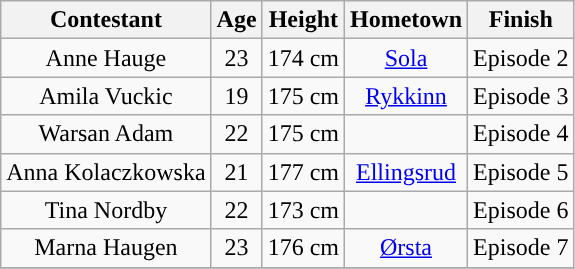<table class="wikitable" style="text-align:center;">
<tr>
<th colspan="1">Contestant</th>
<th colspan="1">Age</th>
<th colspan="1">Height</th>
<th colspan="1">Hometown</th>
<th>Finish</th>
</tr>
<tr>
<td>Anne Hauge</td>
<td>23</td>
<td>174 cm</td>
<td><a href='#'>Sola</a></td>
<td>Episode 2</td>
</tr>
<tr>
<td>Amila Vuckic</td>
<td>19</td>
<td>175 cm</td>
<td><a href='#'>Rykkinn</a></td>
<td>Episode 3</td>
</tr>
<tr>
<td>Warsan Adam</td>
<td>22</td>
<td>175 cm</td>
<td></td>
<td>Episode 4</td>
</tr>
<tr>
<td>Anna Kolaczkowska</td>
<td>21</td>
<td>177 cm</td>
<td><a href='#'>Ellingsrud</a></td>
<td>Episode 5</td>
</tr>
<tr>
<td>Tina Nordby</td>
<td>22</td>
<td>173 cm</td>
<td></td>
<td>Episode 6</td>
</tr>
<tr>
<td>Marna Haugen</td>
<td>23</td>
<td>176 cm</td>
<td><a href='#'>Ørsta</a></td>
<td>Episode 7</td>
</tr>
<tr>
</tr>
</table>
